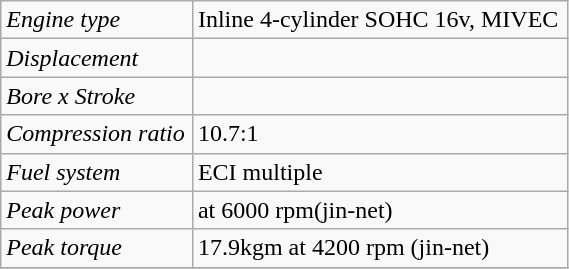<table class="wikitable" width="30%">
<tr>
<td><em>Engine type</em></td>
<td>Inline 4-cylinder SOHC 16v, MIVEC</td>
</tr>
<tr>
<td><em>Displacement</em></td>
<td></td>
</tr>
<tr>
<td><em>Bore x Stroke</em></td>
<td></td>
</tr>
<tr>
<td><em>Compression ratio</em></td>
<td>10.7:1</td>
</tr>
<tr>
<td><em>Fuel system</em></td>
<td>ECI multiple</td>
</tr>
<tr>
<td><em>Peak power</em></td>
<td> at 6000 rpm(jin-net)</td>
</tr>
<tr>
<td><em>Peak torque</em></td>
<td>17.9kgm at 4200 rpm (jin-net)</td>
</tr>
<tr>
</tr>
</table>
